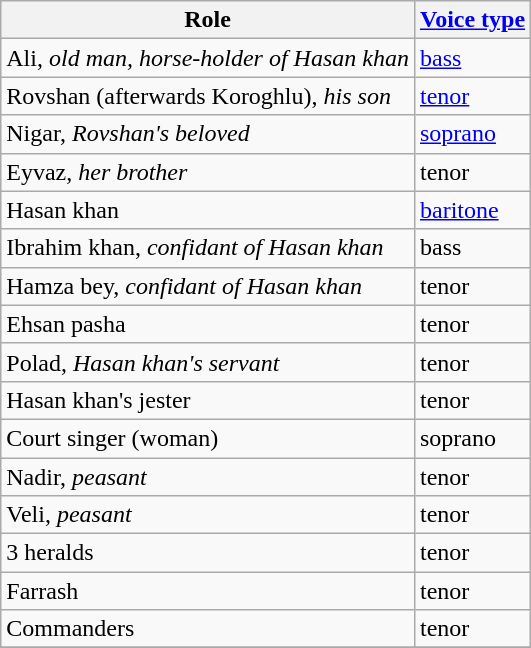<table class="wikitable">
<tr>
<th>Role</th>
<th><a href='#'>Voice type</a></th>
</tr>
<tr>
<td>Ali, <em>old man, horse-holder of Hasan khan</em></td>
<td><a href='#'>bass</a></td>
</tr>
<tr>
<td>Rovshan (afterwards Koroghlu), <em>his son</em></td>
<td><a href='#'>tenor</a></td>
</tr>
<tr>
<td>Nigar, <em>Rovshan's beloved</em></td>
<td><a href='#'>soprano</a></td>
</tr>
<tr>
<td>Eyvaz, <em>her brother</em></td>
<td>tenor</td>
</tr>
<tr>
<td>Hasan khan</td>
<td><a href='#'>baritone</a></td>
</tr>
<tr>
<td>Ibrahim khan, <em>confidant of Hasan khan</em></td>
<td>bass</td>
</tr>
<tr>
<td>Hamza bey, <em>confidant of Hasan khan</em></td>
<td>tenor</td>
</tr>
<tr>
<td>Ehsan pasha</td>
<td>tenor</td>
</tr>
<tr>
<td>Polad, <em>Hasan khan's servant</em></td>
<td>tenor</td>
</tr>
<tr>
<td>Hasan khan's jester</td>
<td>tenor</td>
</tr>
<tr>
<td>Court singer (woman)</td>
<td>soprano</td>
</tr>
<tr>
<td>Nadir, <em>peasant</em></td>
<td>tenor</td>
</tr>
<tr>
<td>Veli, <em>peasant</em></td>
<td>tenor</td>
</tr>
<tr>
<td>3 heralds</td>
<td>tenor</td>
</tr>
<tr>
<td>Farrash</td>
<td>tenor</td>
</tr>
<tr>
<td>Commanders</td>
<td>tenor</td>
</tr>
<tr>
</tr>
</table>
